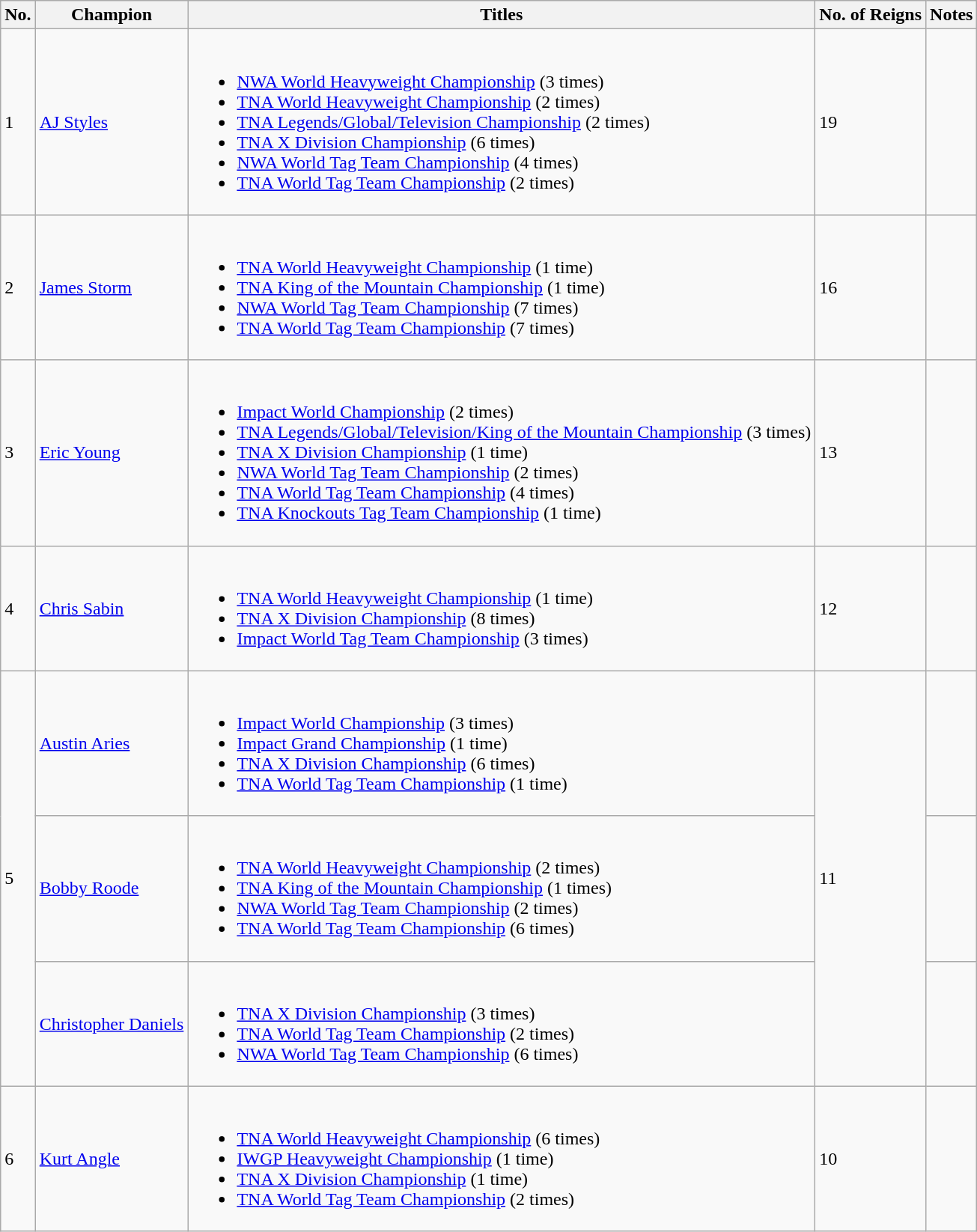<table class="wikitable">
<tr>
<th>No.</th>
<th>Champion</th>
<th>Titles</th>
<th>No. of Reigns</th>
<th>Notes</th>
</tr>
<tr>
<td>1</td>
<td><a href='#'>AJ Styles</a></td>
<td><br><ul><li><a href='#'>NWA World Heavyweight Championship</a> (3 times)</li><li><a href='#'>TNA World Heavyweight Championship</a> (2 times)</li><li><a href='#'>TNA Legends/Global/Television Championship</a> (2 times)</li><li><a href='#'>TNA X Division Championship</a> (6 times)</li><li><a href='#'>NWA World Tag Team Championship</a> (4 times)</li><li><a href='#'>TNA World Tag Team Championship</a> (2 times)</li></ul></td>
<td>19</td>
<td></td>
</tr>
<tr>
<td>2</td>
<td><a href='#'>James Storm</a></td>
<td><br><ul><li><a href='#'>TNA World Heavyweight Championship</a> (1 time)</li><li><a href='#'>TNA King of the Mountain Championship</a> (1 time)</li><li><a href='#'>NWA World Tag Team Championship</a> (7 times)</li><li><a href='#'>TNA World Tag Team Championship</a> (7 times)</li></ul></td>
<td>16</td>
<td></td>
</tr>
<tr>
<td>3</td>
<td><a href='#'>Eric Young</a></td>
<td><br><ul><li><a href='#'>Impact World Championship</a> (2 times)</li><li><a href='#'>TNA Legends/Global/Television/King of the Mountain Championship</a> (3 times)</li><li><a href='#'>TNA X Division Championship</a> (1 time)</li><li><a href='#'>NWA World Tag Team Championship</a> (2 times)</li><li><a href='#'>TNA World Tag Team Championship</a> (4 times)</li><li><a href='#'>TNA Knockouts Tag Team Championship</a> (1 time)</li></ul></td>
<td>13</td>
<td></td>
</tr>
<tr>
<td>4</td>
<td><a href='#'>Chris Sabin</a></td>
<td><br><ul><li><a href='#'>TNA World Heavyweight Championship</a> (1 time)</li><li><a href='#'>TNA X Division Championship</a> (8 times)</li><li><a href='#'>Impact World Tag Team Championship</a> (3 times)</li></ul></td>
<td>12</td>
<td></td>
</tr>
<tr>
<td rowspan=3>5</td>
<td><a href='#'>Austin Aries</a></td>
<td><br><ul><li><a href='#'>Impact World Championship</a> (3 times)</li><li><a href='#'>Impact Grand Championship</a> (1 time)</li><li><a href='#'>TNA X Division Championship</a> (6 times)</li><li><a href='#'>TNA World Tag Team Championship</a> (1 time)</li></ul></td>
<td rowspan=3>11</td>
<td></td>
</tr>
<tr>
<td><a href='#'>Bobby Roode</a></td>
<td><br><ul><li><a href='#'>TNA World Heavyweight Championship</a> (2 times)</li><li><a href='#'>TNA King of the Mountain Championship</a> (1 times)</li><li><a href='#'>NWA World Tag Team Championship</a> (2 times)</li><li><a href='#'>TNA World Tag Team Championship</a> (6 times)</li></ul></td>
<td></td>
</tr>
<tr>
<td><a href='#'>Christopher Daniels</a></td>
<td><br><ul><li><a href='#'>TNA X Division Championship</a> (3 times)</li><li><a href='#'>TNA World Tag Team Championship</a> (2 times)</li><li><a href='#'>NWA World Tag Team Championship</a> (6 times)</li></ul></td>
<td></td>
</tr>
<tr>
<td>6</td>
<td><a href='#'>Kurt Angle</a></td>
<td><br><ul><li><a href='#'>TNA World Heavyweight Championship</a> (6 times)</li><li><a href='#'>IWGP Heavyweight Championship</a> (1 time)</li><li><a href='#'>TNA X Division Championship</a> (1 time)</li><li><a href='#'>TNA World Tag Team Championship</a> (2 times)</li></ul></td>
<td>10</td>
<td></td>
</tr>
</table>
